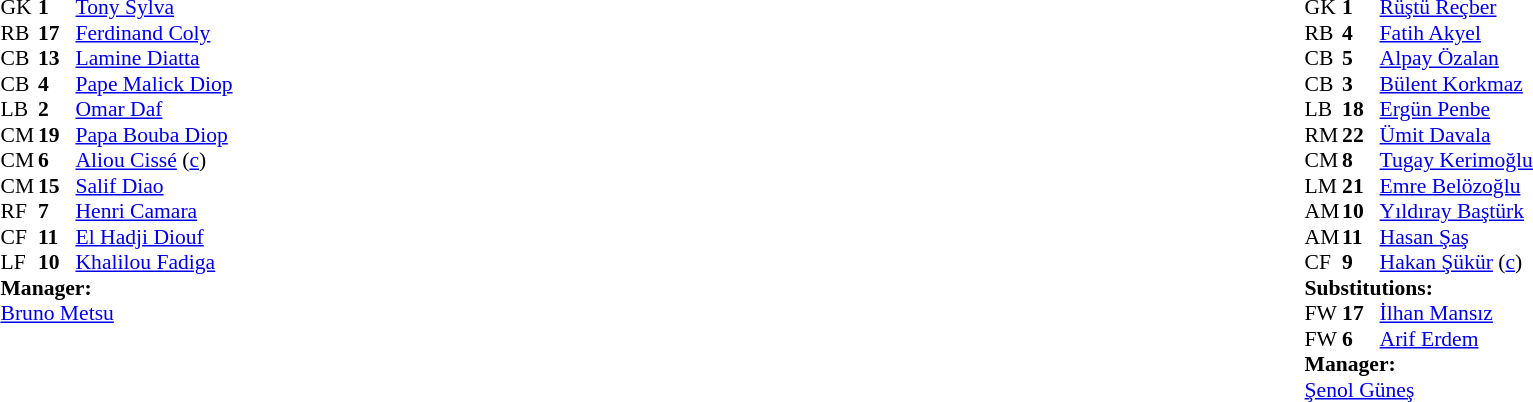<table width="100%">
<tr>
<td valign="top" width="50%"><br><table style="font-size: 90%" cellspacing="0" cellpadding="0">
<tr>
<th width="25"></th>
<th width="25"></th>
</tr>
<tr>
<td>GK</td>
<td><strong>1</strong></td>
<td><a href='#'>Tony Sylva</a></td>
</tr>
<tr>
<td>RB</td>
<td><strong>17</strong></td>
<td><a href='#'>Ferdinand Coly</a></td>
</tr>
<tr>
<td>CB</td>
<td><strong>13</strong></td>
<td><a href='#'>Lamine Diatta</a></td>
</tr>
<tr>
<td>CB</td>
<td><strong>4</strong></td>
<td><a href='#'>Pape Malick Diop</a></td>
</tr>
<tr>
<td>LB</td>
<td><strong>2</strong></td>
<td><a href='#'>Omar Daf</a></td>
<td></td>
</tr>
<tr>
<td>CM</td>
<td><strong>19</strong></td>
<td><a href='#'>Papa Bouba Diop</a></td>
</tr>
<tr>
<td>CM</td>
<td><strong>6</strong></td>
<td><a href='#'>Aliou Cissé</a> (<a href='#'>c</a>)</td>
<td></td>
</tr>
<tr>
<td>CM</td>
<td><strong>15</strong></td>
<td><a href='#'>Salif Diao</a></td>
</tr>
<tr>
<td>RF</td>
<td><strong>7</strong></td>
<td><a href='#'>Henri Camara</a></td>
</tr>
<tr>
<td>CF</td>
<td><strong>11</strong></td>
<td><a href='#'>El Hadji Diouf</a></td>
</tr>
<tr>
<td>LF</td>
<td><strong>10</strong></td>
<td><a href='#'>Khalilou Fadiga</a></td>
</tr>
<tr>
<td colspan=3><strong>Manager:</strong></td>
</tr>
<tr>
<td colspan="4"> <a href='#'>Bruno Metsu</a></td>
</tr>
</table>
</td>
<td></td>
<td valign="top" width="50%"><br><table style="font-size: 90%" cellspacing="0" cellpadding="0" align="center">
<tr>
<th width="25"></th>
<th width="25"></th>
</tr>
<tr>
<td>GK</td>
<td><strong>1</strong></td>
<td><a href='#'>Rüştü Reçber</a></td>
</tr>
<tr>
<td>RB</td>
<td><strong>4</strong></td>
<td><a href='#'>Fatih Akyel</a></td>
</tr>
<tr>
<td>CB</td>
<td><strong>5</strong></td>
<td><a href='#'>Alpay Özalan</a></td>
</tr>
<tr>
<td>CB</td>
<td><strong>3</strong></td>
<td><a href='#'>Bülent Korkmaz</a></td>
</tr>
<tr>
<td>LB</td>
<td><strong>18</strong></td>
<td><a href='#'>Ergün Penbe</a></td>
</tr>
<tr>
<td>RM</td>
<td><strong>22</strong></td>
<td><a href='#'>Ümit Davala</a></td>
</tr>
<tr>
<td>CM</td>
<td><strong>8</strong></td>
<td><a href='#'>Tugay Kerimoğlu</a></td>
</tr>
<tr>
<td>LM</td>
<td><strong>21</strong></td>
<td><a href='#'>Emre Belözoğlu</a></td>
<td></td>
<td></td>
</tr>
<tr>
<td>AM</td>
<td><strong>10</strong></td>
<td><a href='#'>Yıldıray Baştürk</a></td>
</tr>
<tr>
<td>AM</td>
<td><strong>11</strong></td>
<td><a href='#'>Hasan Şaş</a></td>
</tr>
<tr>
<td>CF</td>
<td><strong>9</strong></td>
<td><a href='#'>Hakan Şükür</a> (<a href='#'>c</a>)</td>
<td></td>
<td></td>
</tr>
<tr>
<td colspan=3><strong>Substitutions:</strong></td>
</tr>
<tr>
<td>FW</td>
<td><strong>17</strong></td>
<td><a href='#'>İlhan Mansız</a></td>
<td></td>
<td></td>
</tr>
<tr>
<td>FW</td>
<td><strong>6</strong></td>
<td><a href='#'>Arif Erdem</a></td>
<td></td>
<td></td>
</tr>
<tr>
<td colspan=3><strong>Manager:</strong></td>
</tr>
<tr>
<td colspan="4"><a href='#'>Şenol Güneş</a></td>
</tr>
</table>
</td>
</tr>
</table>
